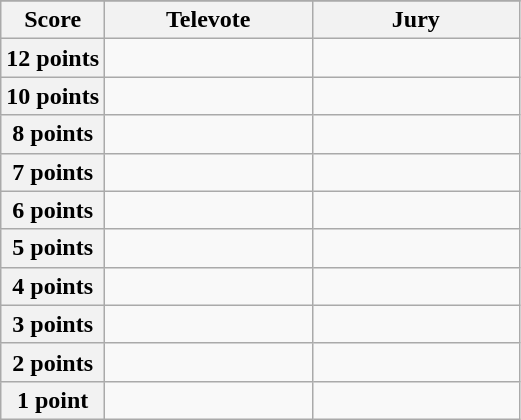<table class="wikitable">
<tr>
</tr>
<tr>
<th scope="col" width="20%">Score</th>
<th scope="col" width="40%">Televote</th>
<th scope="col" width="40%">Jury</th>
</tr>
<tr>
<th scope="row">12 points</th>
<td></td>
<td></td>
</tr>
<tr>
<th scope="row">10 points</th>
<td></td>
<td></td>
</tr>
<tr>
<th scope="row">8 points</th>
<td></td>
<td></td>
</tr>
<tr>
<th scope="row">7 points</th>
<td></td>
<td></td>
</tr>
<tr>
<th scope="row">6 points</th>
<td></td>
<td></td>
</tr>
<tr>
<th scope="row">5 points</th>
<td></td>
<td></td>
</tr>
<tr>
<th scope="row">4 points</th>
<td></td>
<td></td>
</tr>
<tr>
<th scope="row">3 points</th>
<td></td>
<td></td>
</tr>
<tr>
<th scope="row">2 points</th>
<td></td>
<td></td>
</tr>
<tr>
<th scope="row">1 point</th>
<td></td>
<td></td>
</tr>
</table>
